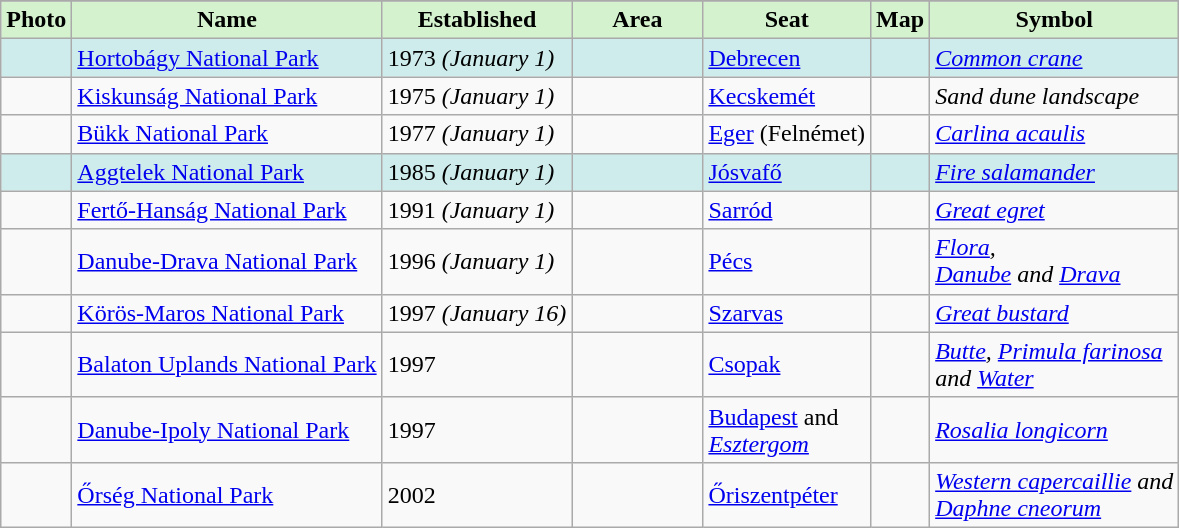<table class="wikitable sortable">
<tr>
</tr>
<tr>
<th style=background:#D4F2CE;><strong>Photo</strong></th>
<th style=background:#D4F2CE;><strong>Name</strong></th>
<th style=background:#D4F2CE;><strong>Established</strong></th>
<th style=background:#D4F2CE; width="80"><strong>Area</strong></th>
<th style=background:#D4F2CE;><strong>Seat</strong></th>
<th style=background:#D4F2CE;><strong>Map</strong></th>
<th style=background:#D4F2CE;><strong>Symbol</strong></th>
</tr>
<tr bgcolor="#CFECEC">
<td></td>
<td><a href='#'>Hortobágy National Park</a></td>
<td>1973 <em>(January 1)</em></td>
<td></td>
<td><a href='#'>Debrecen</a></td>
<td></td>
<td><em><a href='#'>Common crane</a></em></td>
</tr>
<tr>
<td></td>
<td><a href='#'>Kiskunság National Park</a></td>
<td>1975 <em>(January 1)</em></td>
<td></td>
<td><a href='#'>Kecskemét</a></td>
<td></td>
<td><em>Sand dune landscape</em></td>
</tr>
<tr>
<td></td>
<td><a href='#'>Bükk National Park</a></td>
<td>1977 <em>(January 1)</em></td>
<td></td>
<td><a href='#'>Eger</a> (Felnémet)</td>
<td></td>
<td><em><a href='#'>Carlina acaulis</a></em></td>
</tr>
<tr bgcolor="#CFECEC">
<td></td>
<td><a href='#'>Aggtelek National Park</a></td>
<td>1985 <em>(January 1)</em></td>
<td></td>
<td><a href='#'>Jósvafő</a></td>
<td></td>
<td><em><a href='#'>Fire salamander</a></em></td>
</tr>
<tr>
<td></td>
<td><a href='#'>Fertő-Hanság National Park</a></td>
<td>1991 <em>(January 1)</em></td>
<td></td>
<td><a href='#'>Sarród</a></td>
<td></td>
<td><em><a href='#'>Great egret</a></em></td>
</tr>
<tr>
<td></td>
<td><a href='#'>Danube-Drava National Park</a></td>
<td>1996 <em>(January 1)</em></td>
<td></td>
<td><a href='#'>Pécs</a></td>
<td></td>
<td><em><a href='#'>Flora</a>,<br><a href='#'>Danube</a> and <a href='#'>Drava</a></em></td>
</tr>
<tr>
<td></td>
<td><a href='#'>Körös-Maros National Park</a></td>
<td>1997 <em>(January 16)</em></td>
<td></td>
<td><a href='#'>Szarvas</a></td>
<td></td>
<td><em><a href='#'>Great bustard</a></em></td>
</tr>
<tr>
<td></td>
<td><a href='#'>Balaton Uplands National Park</a></td>
<td>1997</td>
<td></td>
<td><a href='#'>Csopak</a></td>
<td></td>
<td><em><a href='#'>Butte</a>, <a href='#'>Primula farinosa</a><br> and <a href='#'>Water</a></em></td>
</tr>
<tr>
<td></td>
<td><a href='#'>Danube-Ipoly National Park</a></td>
<td>1997</td>
<td></td>
<td><a href='#'>Budapest</a> and<br> <em><a href='#'>Esztergom</a></em></td>
<td></td>
<td><em><a href='#'>Rosalia longicorn</a></em></td>
</tr>
<tr>
<td></td>
<td><a href='#'>Őrség National Park</a></td>
<td>2002</td>
<td></td>
<td><a href='#'>Őriszentpéter</a></td>
<td></td>
<td><em><a href='#'>Western capercaillie</a> and<br><a href='#'>Daphne cneorum</a></em></td>
</tr>
</table>
